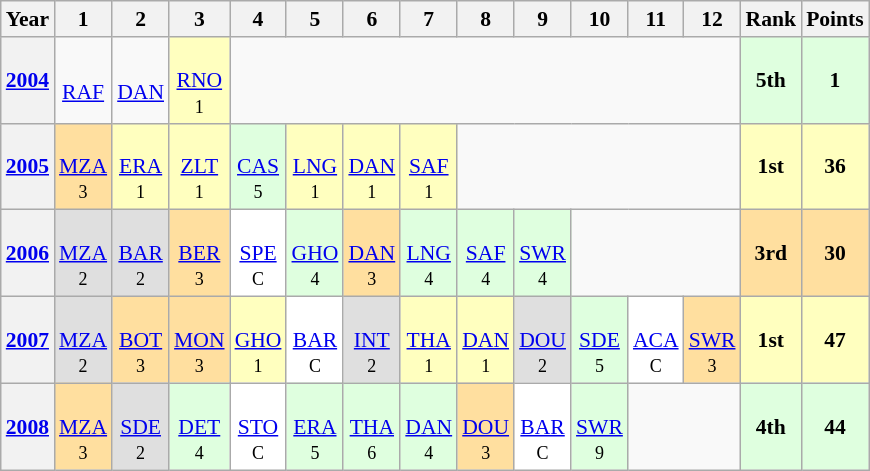<table class="wikitable" style="text-align:center; font-size:90%">
<tr>
<th>Year</th>
<th>1</th>
<th>2</th>
<th>3</th>
<th>4</th>
<th>5</th>
<th>6</th>
<th>7</th>
<th>8</th>
<th>9</th>
<th>10</th>
<th>11</th>
<th>12</th>
<th>Rank</th>
<th>Points</th>
</tr>
<tr>
<th><a href='#'>2004</a></th>
<td><br><a href='#'>RAF</a></td>
<td><br><a href='#'>DAN</a></td>
<td style="background:#ffffbf;"><br><a href='#'>RNO</a><br><small>1</small></td>
<td colspan=9></td>
<th style="background:#dfffdf;">5th</th>
<th style="background:#dfffdf;">1</th>
</tr>
<tr>
<th><a href='#'>2005</a></th>
<td style="background:#ffdf9f;"><br><a href='#'>MZA</a><br><small>3</small></td>
<td style="background:#ffffbf;"><br><a href='#'>ERA</a><br><small>1</small></td>
<td style="background:#ffffbf;"><br><a href='#'>ZLT</a><br><small>1</small></td>
<td style="background:#dfffdf;"><br><a href='#'>CAS</a><br><small>5</small></td>
<td style="background:#ffffbf;"><br><a href='#'>LNG</a><br><small>1</small></td>
<td style="background:#ffffbf;"><br><a href='#'>DAN</a><br><small>1</small></td>
<td style="background:#ffffbf;"><br><a href='#'>SAF</a><br><small>1</small></td>
<td colspan=5></td>
<th style="background:#ffffbf;">1st</th>
<th style="background:#ffffbf;">36</th>
</tr>
<tr>
<th><a href='#'>2006</a></th>
<td style="background:#dfdfdf;"><br><a href='#'>MZA</a><br><small>2</small></td>
<td style="background:#dfdfdf;"><br><a href='#'>BAR</a><br><small>2</small></td>
<td style="background:#ffdf9f;"><br><a href='#'>BER</a><br><small>3</small></td>
<td style="background:#ffffff;"><br><a href='#'>SPE</a><br><small>C</small></td>
<td style="background:#dfffdf;"><br><a href='#'>GHO</a><br><small>4</small></td>
<td style="background:#ffdf9f;"><br><a href='#'>DAN</a><br><small>3</small></td>
<td style="background:#dfffdf;"><br><a href='#'>LNG</a><br><small>4</small></td>
<td style="background:#dfffdf;"><br><a href='#'>SAF</a><br><small>4</small></td>
<td style="background:#dfffdf;"><br><a href='#'>SWR</a><br><small>4</small></td>
<td colspan=3></td>
<th style="background:#ffdf9f;">3rd</th>
<th style="background:#ffdf9f;">30</th>
</tr>
<tr>
<th><a href='#'>2007</a></th>
<td style="background:#dfdfdf;"><br><a href='#'>MZA</a><br><small>2</small></td>
<td style="background:#ffdf9f;"><br><a href='#'>BOT</a><br><small>3</small></td>
<td style="background:#ffdf9f;"><br><a href='#'>MON</a><br><small>3</small></td>
<td style="background:#ffffbf;"><br><a href='#'>GHO</a><br><small>1</small></td>
<td style="background:#ffffff;"><br><a href='#'>BAR</a><br><small>C</small></td>
<td style="background:#dfdfdf;"><br><a href='#'>INT</a><br><small>2</small></td>
<td style="background:#ffffbf;"><br><a href='#'>THA</a><br><small>1</small></td>
<td style="background:#ffffbf;"><br><a href='#'>DAN</a><br><small>1</small></td>
<td style="background:#dfdfdf;"><br><a href='#'>DOU</a><br><small>2</small></td>
<td style="background:#dfffdf;"><br><a href='#'>SDE</a><br><small>5</small></td>
<td style="background:#ffffff;"><br><a href='#'>ACA</a><br><small>C</small></td>
<td style="background:#ffdf9f;"><br><a href='#'>SWR</a><br><small>3</small></td>
<th style="background:#ffffbf;">1st</th>
<th style="background:#ffffbf;">47</th>
</tr>
<tr>
<th><a href='#'>2008</a></th>
<td style="background:#ffdf9f;"><br><a href='#'>MZA</a><br><small>3</small></td>
<td style="background:#dfdfdf;"><br><a href='#'>SDE</a><br><small>2</small></td>
<td style="background:#dfffdf;"><br><a href='#'>DET</a><br><small>4</small></td>
<td style="background:#ffffff;"><br><a href='#'>STO</a><br><small>C</small></td>
<td style="background:#dfffdf;"><br><a href='#'>ERA</a><br><small>5</small></td>
<td style="background:#dfffdf;"><br><a href='#'>THA</a><br><small>6</small></td>
<td style="background:#dfffdf;"><br><a href='#'>DAN</a><br><small>4</small></td>
<td style="background:#ffdf9f;"><br><a href='#'>DOU</a><br><small>3</small></td>
<td style="background:#ffffff;"><br><a href='#'>BAR</a><br><small>C</small></td>
<td style="background:#dfffdf;"><br><a href='#'>SWR</a><br><small>9</small></td>
<td colspan=2></td>
<th style="background:#dfffdf;">4th</th>
<th style="background:#dfffdf;">44</th>
</tr>
</table>
